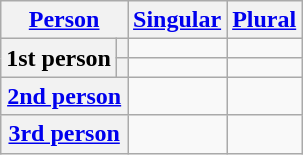<table class="wikitable" style="text-align: center;">
<tr>
<th colspan=2><a href='#'>Person</a></th>
<th><a href='#'>Singular</a></th>
<th><a href='#'>Plural</a></th>
</tr>
<tr>
<th rowspan=2>1st person</th>
<th></th>
<td></td>
<td></td>
</tr>
<tr>
<th></th>
<td></td>
<td></td>
</tr>
<tr>
<th colspan=2><a href='#'>2nd person</a></th>
<td></td>
<td></td>
</tr>
<tr>
<th colspan=2><a href='#'>3rd person</a></th>
<td></td>
<td></td>
</tr>
</table>
